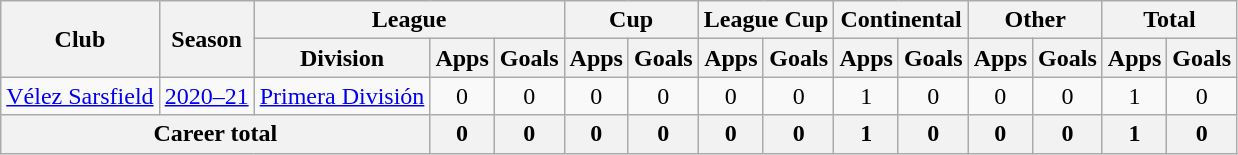<table class="wikitable" style="text-align:center">
<tr>
<th rowspan="2">Club</th>
<th rowspan="2">Season</th>
<th colspan="3">League</th>
<th colspan="2">Cup</th>
<th colspan="2">League Cup</th>
<th colspan="2">Continental</th>
<th colspan="2">Other</th>
<th colspan="2">Total</th>
</tr>
<tr>
<th>Division</th>
<th>Apps</th>
<th>Goals</th>
<th>Apps</th>
<th>Goals</th>
<th>Apps</th>
<th>Goals</th>
<th>Apps</th>
<th>Goals</th>
<th>Apps</th>
<th>Goals</th>
<th>Apps</th>
<th>Goals</th>
</tr>
<tr>
<td rowspan="1"><a href='#'>Vélez Sarsfield</a></td>
<td><a href='#'>2020–21</a></td>
<td rowspan="1"><a href='#'>Primera División</a></td>
<td>0</td>
<td>0</td>
<td>0</td>
<td>0</td>
<td>0</td>
<td>0</td>
<td>1</td>
<td>0</td>
<td>0</td>
<td>0</td>
<td>1</td>
<td>0</td>
</tr>
<tr>
<th colspan="3">Career total</th>
<th>0</th>
<th>0</th>
<th>0</th>
<th>0</th>
<th>0</th>
<th>0</th>
<th>1</th>
<th>0</th>
<th>0</th>
<th>0</th>
<th>1</th>
<th>0</th>
</tr>
</table>
